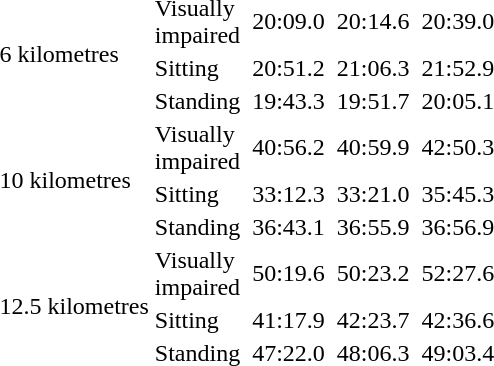<table>
<tr>
<td rowspan="3">6 kilometres<br></td>
<td>Visually<br>impaired</td>
<td></td>
<td>20:09.0</td>
<td></td>
<td>20:14.6</td>
<td></td>
<td>20:39.0</td>
</tr>
<tr>
<td>Sitting</td>
<td></td>
<td>20:51.2</td>
<td></td>
<td>21:06.3</td>
<td></td>
<td>21:52.9</td>
</tr>
<tr>
<td>Standing</td>
<td></td>
<td>19:43.3</td>
<td></td>
<td>19:51.7</td>
<td></td>
<td>20:05.1</td>
</tr>
<tr>
<td rowspan="3">10 kilometres<br></td>
<td>Visually<br>impaired</td>
<td></td>
<td>40:56.2</td>
<td></td>
<td>40:59.9</td>
<td></td>
<td>42:50.3</td>
</tr>
<tr>
<td>Sitting</td>
<td></td>
<td>33:12.3</td>
<td></td>
<td>33:21.0</td>
<td></td>
<td>35:45.3</td>
</tr>
<tr>
<td>Standing</td>
<td></td>
<td>36:43.1</td>
<td></td>
<td>36:55.9</td>
<td></td>
<td>36:56.9</td>
</tr>
<tr>
<td rowspan="3">12.5 kilometres<br></td>
<td>Visually<br>impaired</td>
<td></td>
<td>50:19.6</td>
<td></td>
<td>50:23.2</td>
<td></td>
<td>52:27.6</td>
</tr>
<tr>
<td>Sitting</td>
<td></td>
<td>41:17.9</td>
<td></td>
<td>42:23.7</td>
<td></td>
<td>42:36.6</td>
</tr>
<tr>
<td>Standing</td>
<td></td>
<td>47:22.0</td>
<td></td>
<td>48:06.3</td>
<td></td>
<td>49:03.4</td>
</tr>
</table>
